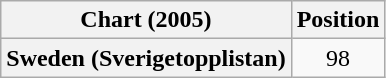<table class="wikitable plainrowheaders" style="text-align:center">
<tr>
<th scope="col">Chart (2005)</th>
<th scope="col">Position</th>
</tr>
<tr>
<th scope="row">Sweden (Sverigetopplistan)</th>
<td>98</td>
</tr>
</table>
